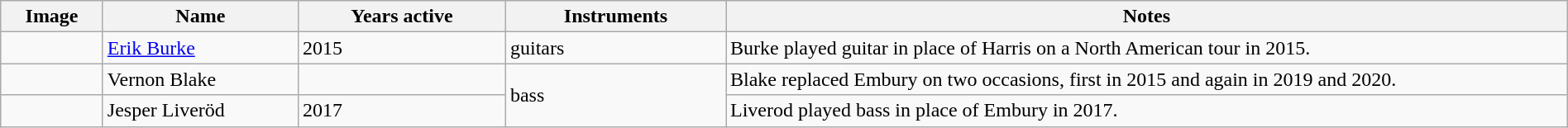<table class="wikitable" border="1" width="100%">
<tr>
<th width="75">Image</th>
<th width="150">Name</th>
<th width="160">Years active</th>
<th width="170">Instruments</th>
<th>Notes</th>
</tr>
<tr>
<td></td>
<td><a href='#'>Erik Burke</a></td>
<td>2015</td>
<td>guitars</td>
<td>Burke played guitar in place of Harris on a North American tour in 2015.</td>
</tr>
<tr>
<td></td>
<td>Vernon Blake</td>
<td></td>
<td rowspan="2">bass</td>
<td>Blake replaced Embury on two occasions, first in 2015 and again in 2019 and 2020.</td>
</tr>
<tr>
<td></td>
<td>Jesper Liveröd</td>
<td>2017</td>
<td>Liverod played bass in place of Embury in 2017.</td>
</tr>
</table>
